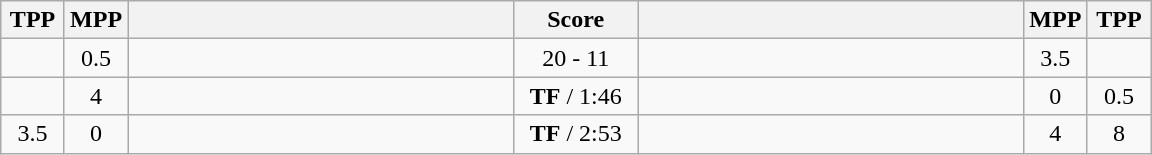<table class="wikitable" style="text-align: center;" |>
<tr>
<th width="35">TPP</th>
<th width="35">MPP</th>
<th width="250"></th>
<th width="75">Score</th>
<th width="250"></th>
<th width="35">MPP</th>
<th width="35">TPP</th>
</tr>
<tr>
<td></td>
<td>0.5</td>
<td style="text-align:left;"><strong></strong></td>
<td>20 - 11</td>
<td style="text-align:left;"></td>
<td>3.5</td>
<td></td>
</tr>
<tr>
<td></td>
<td>4</td>
<td style="text-align:left;"></td>
<td><strong>TF</strong> / 1:46</td>
<td style="text-align:left;"><strong></strong></td>
<td>0</td>
<td>0.5</td>
</tr>
<tr>
<td>3.5</td>
<td>0</td>
<td style="text-align:left;"><strong></strong></td>
<td><strong>TF</strong> / 2:53</td>
<td style="text-align:left;"></td>
<td>4</td>
<td>8</td>
</tr>
</table>
